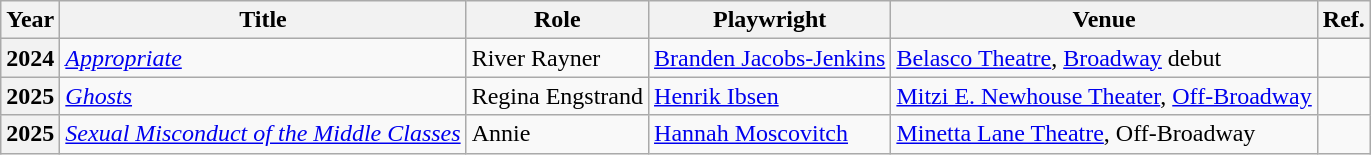<table class="wikitable sortable plainrowheaders">
<tr>
<th scope="col">Year</th>
<th scope="col">Title</th>
<th scope="col">Role</th>
<th scope="col">Playwright</th>
<th scope="col">Venue</th>
<th scope="col" class="unsortable">Ref.</th>
</tr>
<tr>
<th scope="row">2024</th>
<td><em><a href='#'>Appropriate</a></em></td>
<td>River Rayner</td>
<td><a href='#'>Branden Jacobs-Jenkins</a></td>
<td><a href='#'>Belasco Theatre</a>, <a href='#'>Broadway</a> debut</td>
<td align="center"></td>
</tr>
<tr>
<th scope="row">2025</th>
<td><em><a href='#'>Ghosts</a></em></td>
<td>Regina Engstrand</td>
<td><a href='#'>Henrik Ibsen</a></td>
<td><a href='#'>Mitzi E. Newhouse Theater</a>, <a href='#'>Off-Broadway</a></td>
<td></td>
</tr>
<tr>
<th scope="row">2025</th>
<td><em><a href='#'>Sexual Misconduct of the Middle Classes</a></em></td>
<td>Annie</td>
<td><a href='#'>Hannah Moscovitch</a></td>
<td><a href='#'>Minetta Lane Theatre</a>, Off-Broadway</td>
<td></td>
</tr>
</table>
